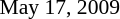<table style="font-size:90%">
<tr>
<td width=100>May 17, 2009</td>
<td width=150 align=right></td>
<td width=100 align=center></td>
<td width=150><strong></strong></td>
</tr>
</table>
